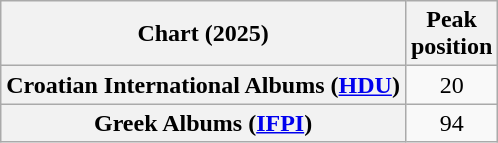<table class="wikitable sortable plainrowheaders" style="text-align:center">
<tr>
<th scope="col">Chart (2025)</th>
<th scope="col">Peak<br>position</th>
</tr>
<tr>
<th scope="row">Croatian International Albums (<a href='#'>HDU</a>)</th>
<td>20</td>
</tr>
<tr>
<th scope="row">Greek Albums (<a href='#'>IFPI</a>)</th>
<td>94</td>
</tr>
</table>
